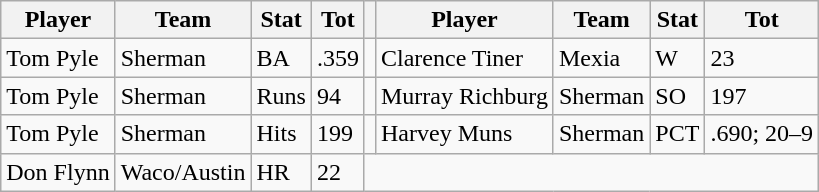<table class="wikitable">
<tr>
<th>Player</th>
<th>Team</th>
<th>Stat</th>
<th>Tot</th>
<th></th>
<th>Player</th>
<th>Team</th>
<th>Stat</th>
<th>Tot</th>
</tr>
<tr>
<td>Tom Pyle</td>
<td>Sherman</td>
<td>BA</td>
<td>.359</td>
<td></td>
<td>Clarence Tiner</td>
<td>Mexia</td>
<td>W</td>
<td>23</td>
</tr>
<tr>
<td>Tom Pyle</td>
<td>Sherman</td>
<td>Runs</td>
<td>94</td>
<td></td>
<td>Murray Richburg</td>
<td>Sherman</td>
<td>SO</td>
<td>197</td>
</tr>
<tr>
<td>Tom Pyle</td>
<td>Sherman</td>
<td>Hits</td>
<td>199</td>
<td></td>
<td>Harvey Muns</td>
<td>Sherman</td>
<td>PCT</td>
<td>.690; 20–9</td>
</tr>
<tr>
<td>Don Flynn</td>
<td>Waco/Austin</td>
<td>HR</td>
<td>22</td>
</tr>
</table>
